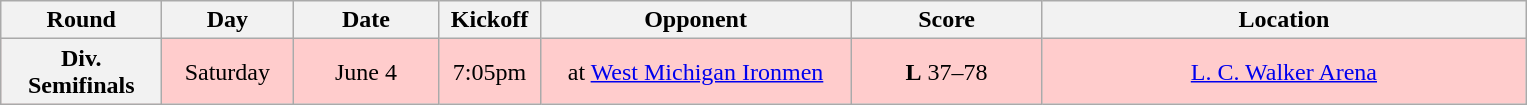<table class="wikitable">
<tr>
<th width="100">Round</th>
<th width="80">Day</th>
<th width="90">Date</th>
<th width="60">Kickoff</th>
<th width="200">Opponent</th>
<th width="120">Score</th>
<th width="315">Location</th>
</tr>
<tr align="center" bgcolor="#FFCCCC">
<th>Div. Semifinals</th>
<td>Saturday</td>
<td>June 4</td>
<td>7:05pm</td>
<td>at <a href='#'>West Michigan Ironmen</a></td>
<td><strong>L</strong> 37–78</td>
<td><a href='#'>L. C. Walker Arena</a></td>
</tr>
</table>
